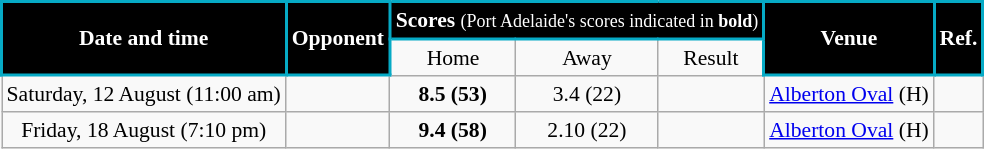<table class="wikitable" style="font-size:90%; text-align:center;">
<tr>
<td style="background:black; color:white; border: solid #06AAC5 2px" rowspan=2><strong>Date and time</strong></td>
<td style="background:black; color:white; border: solid #06AAC5 2px" rowspan=2><strong>Opponent</strong></td>
<td style="background:black; color:white; border: solid #06AAC5 2px" colspan=3><strong>Scores</strong> <small>(Port Adelaide's scores indicated in <strong>bold</strong>)</small></td>
<td style="background:black; color:white; border: solid #06AAC5 2px" rowspan=2><strong>Venue</strong></td>
<td style="background:black; color:white; border: solid #06AAC5 2px" rowspan=2><strong>Ref.</strong></td>
</tr>
<tr>
<td>Home</td>
<td>Away</td>
<td>Result</td>
</tr>
<tr>
<td>Saturday, 12 August (11:00 am)</td>
<td></td>
<td><strong>8.5 (53)</strong></td>
<td>3.4 (22)</td>
<td></td>
<td><a href='#'>Alberton Oval</a> (H)</td>
<td></td>
</tr>
<tr>
<td>Friday, 18 August (7:10 pm)</td>
<td></td>
<td><strong>9.4 (58)</strong></td>
<td>2.10 (22)</td>
<td></td>
<td><a href='#'>Alberton Oval</a> (H)</td>
<td></td>
</tr>
</table>
